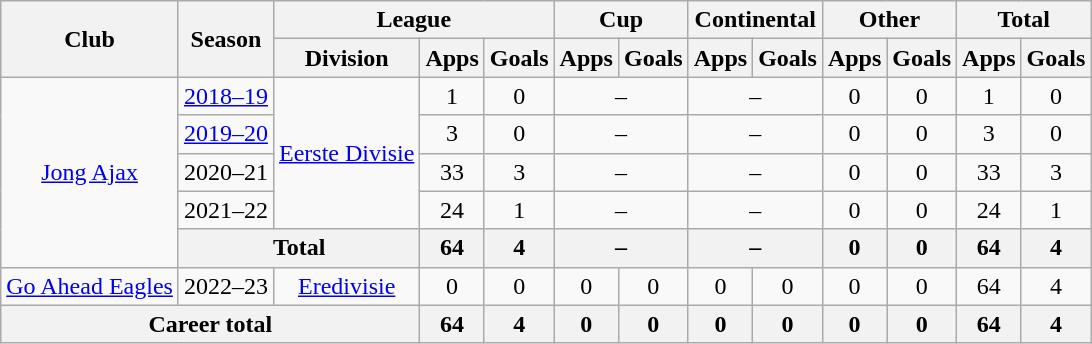<table class="wikitable" style="text-align:center">
<tr>
<th rowspan="2">Club</th>
<th rowspan="2">Season</th>
<th colspan="3">League</th>
<th colspan="2">Cup</th>
<th colspan="2">Continental</th>
<th colspan="2">Other</th>
<th colspan="2">Total</th>
</tr>
<tr>
<th>Division</th>
<th>Apps</th>
<th>Goals</th>
<th>Apps</th>
<th>Goals</th>
<th>Apps</th>
<th>Goals</th>
<th>Apps</th>
<th>Goals</th>
<th>Apps</th>
<th>Goals</th>
</tr>
<tr>
<td rowspan="5"><a href='#'>Jong Ajax</a></td>
<td><a href='#'>2018–19</a></td>
<td rowspan="4"><a href='#'>Eerste Divisie</a></td>
<td>1</td>
<td>0</td>
<td colspan="2">–</td>
<td colspan="2">–</td>
<td>0</td>
<td>0</td>
<td>1</td>
<td>0</td>
</tr>
<tr>
<td><a href='#'>2019–20</a></td>
<td>3</td>
<td>0</td>
<td colspan="2">–</td>
<td colspan="2">–</td>
<td>0</td>
<td>0</td>
<td>3</td>
<td>0</td>
</tr>
<tr>
<td>2020–21</td>
<td>33</td>
<td>3</td>
<td colspan="2">–</td>
<td colspan="2">–</td>
<td>0</td>
<td>0</td>
<td>33</td>
<td>3</td>
</tr>
<tr>
<td>2021–22</td>
<td>24</td>
<td>1</td>
<td colspan="2">–</td>
<td colspan="2">–</td>
<td>0</td>
<td>0</td>
<td>24</td>
<td>1</td>
</tr>
<tr>
<th colspan="2">Total</th>
<th>64</th>
<th>4</th>
<th colspan="2">–</th>
<th colspan="2">–</th>
<th>0</th>
<th>0</th>
<th>64</th>
<th>4</th>
</tr>
<tr>
<td><a href='#'>Go Ahead Eagles</a></td>
<td>2022–23</td>
<td><a href='#'>Eredivisie</a></td>
<td>0</td>
<td>0</td>
<td>0</td>
<td>0</td>
<td>0</td>
<td>0</td>
<td>0</td>
<td>0</td>
<td>64</td>
<td>4</td>
</tr>
<tr>
<th colspan="3">Career total</th>
<th>64</th>
<th>4</th>
<th>0</th>
<th>0</th>
<th>0</th>
<th>0</th>
<th>0</th>
<th>0</th>
<th>64</th>
<th>4</th>
</tr>
</table>
